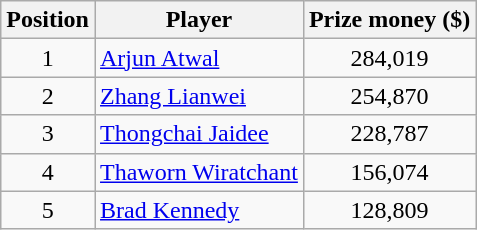<table class="wikitable">
<tr>
<th>Position</th>
<th>Player</th>
<th>Prize money ($)</th>
</tr>
<tr>
<td align=center>1</td>
<td> <a href='#'>Arjun Atwal</a></td>
<td align=center>284,019</td>
</tr>
<tr>
<td align=center>2</td>
<td> <a href='#'>Zhang Lianwei</a></td>
<td align=center>254,870</td>
</tr>
<tr>
<td align=center>3</td>
<td> <a href='#'>Thongchai Jaidee</a></td>
<td align=center>228,787</td>
</tr>
<tr>
<td align=center>4</td>
<td> <a href='#'>Thaworn Wiratchant</a></td>
<td align=center>156,074</td>
</tr>
<tr>
<td align=center>5</td>
<td> <a href='#'>Brad Kennedy</a></td>
<td align=center>128,809</td>
</tr>
</table>
